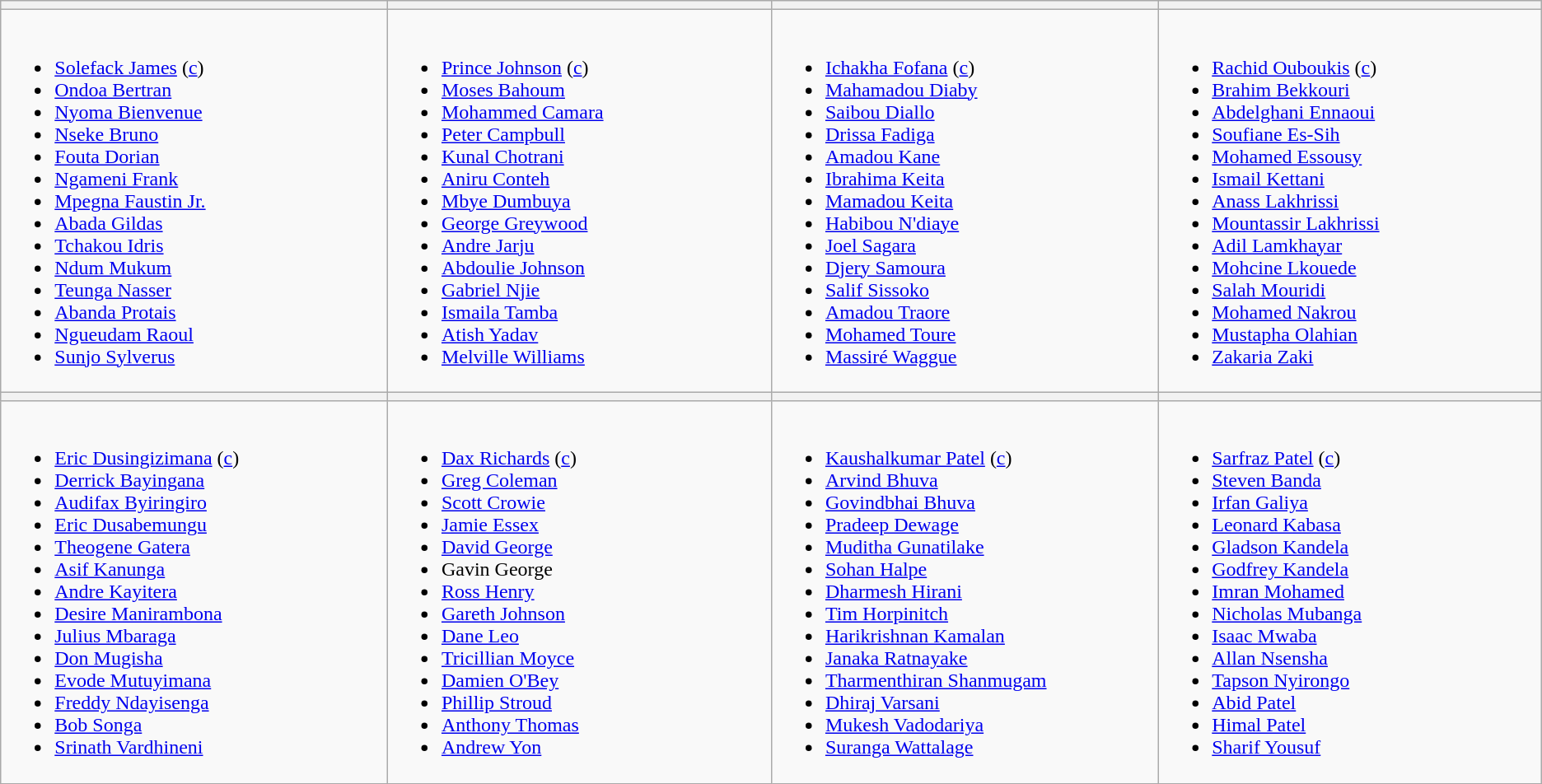<table class="wikitable">
<tr>
<th width=330></th>
<th width=330></th>
<th width=330></th>
<th width=330></th>
</tr>
<tr>
<td valign=top><br><ul><li><a href='#'>Solefack James</a> (<a href='#'>c</a>)</li><li><a href='#'>Ondoa Bertran</a></li><li><a href='#'>Nyoma Bienvenue</a></li><li><a href='#'>Nseke Bruno</a></li><li><a href='#'>Fouta Dorian</a></li><li><a href='#'>Ngameni Frank</a></li><li><a href='#'>Mpegna Faustin Jr.</a></li><li><a href='#'>Abada Gildas</a></li><li><a href='#'>Tchakou Idris</a></li><li><a href='#'>Ndum Mukum</a></li><li><a href='#'>Teunga Nasser</a></li><li><a href='#'>Abanda Protais</a></li><li><a href='#'>Ngueudam Raoul</a></li><li><a href='#'>Sunjo Sylverus</a></li></ul></td>
<td valign=top><br><ul><li><a href='#'>Prince Johnson</a> (<a href='#'>c</a>)</li><li><a href='#'>Moses Bahoum</a></li><li><a href='#'>Mohammed Camara</a></li><li><a href='#'>Peter Campbull</a></li><li><a href='#'>Kunal Chotrani</a></li><li><a href='#'>Aniru Conteh</a></li><li><a href='#'>Mbye Dumbuya</a></li><li><a href='#'>George Greywood</a></li><li><a href='#'>Andre Jarju</a></li><li><a href='#'>Abdoulie Johnson</a></li><li><a href='#'>Gabriel Njie</a></li><li><a href='#'>Ismaila Tamba</a></li><li><a href='#'>Atish Yadav</a></li><li><a href='#'>Melville Williams</a></li></ul></td>
<td valign=top><br><ul><li><a href='#'>Ichakha Fofana</a> (<a href='#'>c</a>)</li><li><a href='#'>Mahamadou Diaby</a></li><li><a href='#'>Saibou Diallo</a></li><li><a href='#'>Drissa Fadiga</a></li><li><a href='#'>Amadou Kane</a></li><li><a href='#'>Ibrahima Keita</a></li><li><a href='#'>Mamadou Keita</a></li><li><a href='#'>Habibou N'diaye</a></li><li><a href='#'>Joel Sagara</a></li><li><a href='#'>Djery Samoura</a></li><li><a href='#'>Salif Sissoko</a></li><li><a href='#'>Amadou Traore</a></li><li><a href='#'>Mohamed Toure</a></li><li><a href='#'>Massiré Waggue</a></li></ul></td>
<td valign=top><br><ul><li><a href='#'>Rachid Ouboukis</a> (<a href='#'>c</a>)</li><li><a href='#'>Brahim Bekkouri</a></li><li><a href='#'>Abdelghani Ennaoui</a></li><li><a href='#'>Soufiane Es-Sih</a></li><li><a href='#'>Mohamed Essousy</a></li><li><a href='#'>Ismail Kettani</a></li><li><a href='#'>Anass Lakhrissi</a></li><li><a href='#'>Mountassir Lakhrissi</a></li><li><a href='#'>Adil Lamkhayar</a></li><li><a href='#'>Mohcine Lkouede</a></li><li><a href='#'>Salah Mouridi</a></li><li><a href='#'>Mohamed Nakrou</a></li><li><a href='#'>Mustapha Olahian</a></li><li><a href='#'>Zakaria Zaki</a></li></ul></td>
</tr>
<tr>
<th width=330></th>
<th width=330></th>
<th width=330></th>
<th width=330></th>
</tr>
<tr>
<td valign=top><br><ul><li><a href='#'>Eric Dusingizimana</a> (<a href='#'>c</a>)</li><li><a href='#'>Derrick Bayingana</a></li><li><a href='#'>Audifax Byiringiro</a></li><li><a href='#'>Eric Dusabemungu</a></li><li><a href='#'>Theogene Gatera</a></li><li><a href='#'>Asif Kanunga</a></li><li><a href='#'>Andre Kayitera</a></li><li><a href='#'>Desire Manirambona</a></li><li><a href='#'>Julius Mbaraga</a></li><li><a href='#'>Don Mugisha</a></li><li><a href='#'>Evode Mutuyimana</a></li><li><a href='#'>Freddy Ndayisenga</a></li><li><a href='#'>Bob Songa</a></li><li><a href='#'>Srinath Vardhineni</a></li></ul></td>
<td valign=top><br><ul><li><a href='#'>Dax Richards</a> (<a href='#'>c</a>)</li><li><a href='#'>Greg Coleman</a></li><li><a href='#'>Scott Crowie</a></li><li><a href='#'>Jamie Essex</a></li><li><a href='#'>David George</a></li><li>Gavin George</li><li><a href='#'>Ross Henry</a></li><li><a href='#'>Gareth Johnson</a></li><li><a href='#'>Dane Leo</a></li><li><a href='#'>Tricillian Moyce</a></li><li><a href='#'>Damien O'Bey</a></li><li><a href='#'>Phillip Stroud</a></li><li><a href='#'>Anthony Thomas</a></li><li><a href='#'>Andrew Yon</a></li></ul></td>
<td valign=top><br><ul><li><a href='#'>Kaushalkumar Patel</a> (<a href='#'>c</a>)</li><li><a href='#'>Arvind Bhuva</a></li><li><a href='#'>Govindbhai Bhuva</a></li><li><a href='#'>Pradeep Dewage</a></li><li><a href='#'>Muditha Gunatilake</a></li><li><a href='#'>Sohan Halpe</a></li><li><a href='#'>Dharmesh Hirani</a></li><li><a href='#'>Tim Horpinitch</a></li><li><a href='#'>Harikrishnan Kamalan</a></li><li><a href='#'>Janaka Ratnayake</a></li><li><a href='#'>Tharmenthiran Shanmugam</a></li><li><a href='#'>Dhiraj Varsani</a></li><li><a href='#'>Mukesh Vadodariya</a></li><li><a href='#'>Suranga Wattalage</a></li></ul></td>
<td valign=top><br><ul><li><a href='#'>Sarfraz Patel</a> (<a href='#'>c</a>)</li><li><a href='#'>Steven Banda</a></li><li><a href='#'>Irfan Galiya</a></li><li><a href='#'>Leonard Kabasa</a></li><li><a href='#'>Gladson Kandela</a></li><li><a href='#'>Godfrey Kandela</a></li><li><a href='#'>Imran Mohamed</a></li><li><a href='#'>Nicholas Mubanga</a></li><li><a href='#'>Isaac Mwaba</a></li><li><a href='#'>Allan Nsensha</a></li><li><a href='#'>Tapson Nyirongo</a></li><li><a href='#'>Abid Patel</a></li><li><a href='#'>Himal Patel</a></li><li><a href='#'>Sharif Yousuf</a></li></ul></td>
</tr>
</table>
